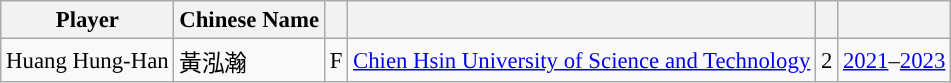<table class="wikitable sortable" style="font-size:95%; text-align:right;">
<tr>
<th>Player</th>
<th>Chinese Name</th>
<th></th>
<th></th>
<th></th>
<th></th>
</tr>
<tr>
<td align="left">Huang Hung-Han</td>
<td align="left">黃泓瀚</td>
<td align="center">F</td>
<td align="left"><a href='#'>Chien Hsin University of Science and Technology</a></td>
<td align="center">2</td>
<td align="center"><a href='#'>2021</a>–<a href='#'>2023</a></td>
</tr>
</table>
